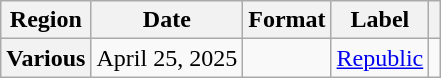<table class="wikitable plainrowheaders">
<tr>
<th scope="col">Region</th>
<th scope="col">Date</th>
<th scope="col">Format</th>
<th scope="col">Label</th>
<th scope="col"></th>
</tr>
<tr>
<th scope="row">Various</th>
<td>April 25, 2025</td>
<td></td>
<td><a href='#'>Republic</a></td>
<td style="text-align:center"></td>
</tr>
</table>
